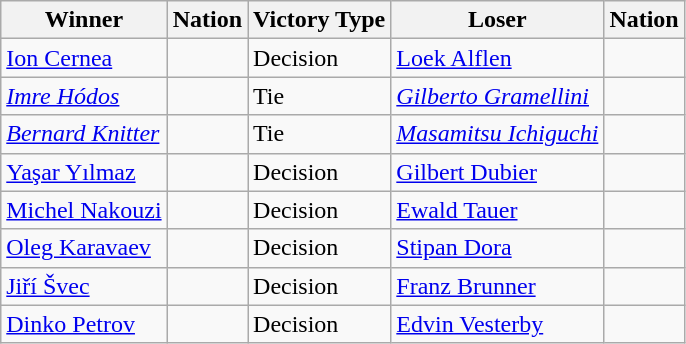<table class="wikitable sortable" style="text-align:left;">
<tr>
<th>Winner</th>
<th>Nation</th>
<th>Victory Type</th>
<th>Loser</th>
<th>Nation</th>
</tr>
<tr>
<td><a href='#'>Ion Cernea</a></td>
<td></td>
<td>Decision</td>
<td><a href='#'>Loek Alflen</a></td>
<td></td>
</tr>
<tr>
<td><em><a href='#'>Imre Hódos</a></em></td>
<td><em></em></td>
<td>Tie</td>
<td><em><a href='#'>Gilberto Gramellini</a></em></td>
<td><em></em></td>
</tr>
<tr>
<td><em><a href='#'>Bernard Knitter</a></em></td>
<td><em></em></td>
<td>Tie</td>
<td><em><a href='#'>Masamitsu Ichiguchi</a></em></td>
<td><em></em></td>
</tr>
<tr>
<td><a href='#'>Yaşar Yılmaz</a></td>
<td></td>
<td>Decision</td>
<td><a href='#'>Gilbert Dubier</a></td>
<td></td>
</tr>
<tr>
<td><a href='#'>Michel Nakouzi</a></td>
<td></td>
<td>Decision</td>
<td><a href='#'>Ewald Tauer</a></td>
<td></td>
</tr>
<tr>
<td><a href='#'>Oleg Karavaev</a></td>
<td></td>
<td>Decision</td>
<td><a href='#'>Stipan Dora</a></td>
<td></td>
</tr>
<tr>
<td><a href='#'>Jiří Švec</a></td>
<td></td>
<td>Decision</td>
<td><a href='#'>Franz Brunner</a></td>
<td></td>
</tr>
<tr>
<td><a href='#'>Dinko Petrov</a></td>
<td></td>
<td>Decision</td>
<td><a href='#'>Edvin Vesterby</a></td>
<td></td>
</tr>
</table>
